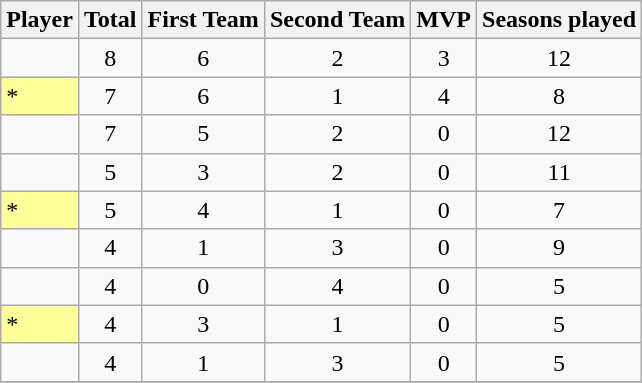<table class="wikitable sortable">
<tr>
<th>Player</th>
<th>Total</th>
<th>First Team</th>
<th>Second Team</th>
<th>MVP</th>
<th>Seasons played</th>
</tr>
<tr>
<td></td>
<td align=center>8</td>
<td align=center>6</td>
<td align=center>2</td>
<td align=center>3</td>
<td align=center>12</td>
</tr>
<tr>
<td bgcolor="#FFFF99">*</td>
<td align=center>7</td>
<td align=center>6</td>
<td align=center>1</td>
<td align=center>4</td>
<td align=center>8</td>
</tr>
<tr>
<td></td>
<td align=center>7</td>
<td align=center>5</td>
<td align=center>2</td>
<td align=center>0</td>
<td align=center>12</td>
</tr>
<tr>
<td></td>
<td align=center>5</td>
<td align=center>3</td>
<td align=center>2</td>
<td align=center>0</td>
<td align=center>11</td>
</tr>
<tr>
<td bgcolor="FFFF99">*</td>
<td align=center>5</td>
<td align=center>4</td>
<td align=center>1</td>
<td align=center>0</td>
<td align=center>7</td>
</tr>
<tr>
<td></td>
<td align=center>4</td>
<td align=center>1</td>
<td align=center>3</td>
<td align=center>0</td>
<td align=center>9</td>
</tr>
<tr>
<td></td>
<td align=center>4</td>
<td align=center>0</td>
<td align=center>4</td>
<td align=center>0</td>
<td align=center>5</td>
</tr>
<tr>
<td bgcolor="FFFF99">*</td>
<td align=center>4</td>
<td align=center>3</td>
<td align=center>1</td>
<td align=center>0</td>
<td align=center>5</td>
</tr>
<tr>
<td></td>
<td align=center>4</td>
<td align=center>1</td>
<td align=center>3</td>
<td align=center>0</td>
<td align=center>5</td>
</tr>
<tr>
</tr>
</table>
